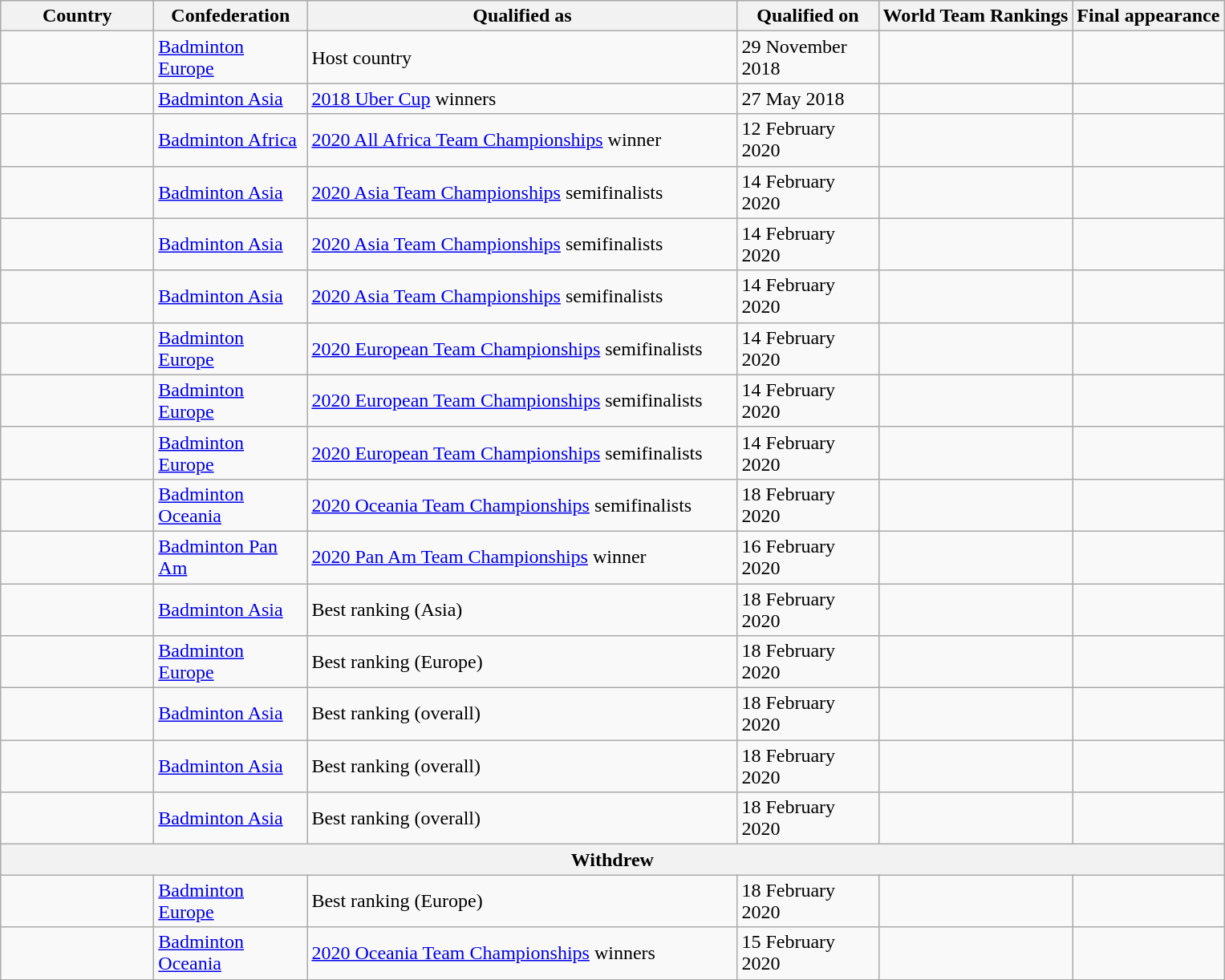<table class="sortable wikitable">
<tr>
<th width="120">Country</th>
<th width="120">Confederation</th>
<th width="350">Qualified as</th>
<th width="110">Qualified on</th>
<th>World Team Rankings</th>
<th>Final appearance</th>
</tr>
<tr>
<td></td>
<td><a href='#'>Badminton Europe</a></td>
<td>Host country</td>
<td>29 November 2018</td>
<td></td>
<td></td>
</tr>
<tr>
<td></td>
<td><a href='#'>Badminton Asia</a></td>
<td><a href='#'>2018 Uber Cup</a> winners</td>
<td>27 May 2018</td>
<td></td>
<td></td>
</tr>
<tr>
<td></td>
<td><a href='#'>Badminton Africa</a></td>
<td><a href='#'>2020 All Africa Team Championships</a> winner</td>
<td>12 February 2020</td>
<td></td>
<td></td>
</tr>
<tr>
<td></td>
<td><a href='#'>Badminton Asia</a></td>
<td><a href='#'>2020 Asia Team Championships</a> semifinalists</td>
<td>14 February 2020</td>
<td></td>
<td></td>
</tr>
<tr>
<td></td>
<td><a href='#'>Badminton Asia</a></td>
<td><a href='#'>2020 Asia Team Championships</a> semifinalists</td>
<td>14 February 2020</td>
<td></td>
<td></td>
</tr>
<tr>
<td></td>
<td><a href='#'>Badminton Asia</a></td>
<td><a href='#'>2020 Asia Team Championships</a> semifinalists</td>
<td>14 February 2020</td>
<td></td>
<td></td>
</tr>
<tr>
<td></td>
<td><a href='#'>Badminton Europe</a></td>
<td><a href='#'>2020 European Team Championships</a> semifinalists</td>
<td>14 February 2020</td>
<td></td>
<td></td>
</tr>
<tr>
<td></td>
<td><a href='#'>Badminton Europe</a></td>
<td><a href='#'>2020 European Team Championships</a> semifinalists</td>
<td>14 February 2020</td>
<td></td>
<td></td>
</tr>
<tr>
<td></td>
<td><a href='#'>Badminton Europe</a></td>
<td><a href='#'>2020 European Team Championships</a> semifinalists</td>
<td>14 February 2020</td>
<td></td>
<td></td>
</tr>
<tr>
<td></td>
<td><a href='#'>Badminton Oceania</a></td>
<td><a href='#'>2020 Oceania Team Championships</a> semifinalists</td>
<td>18 February 2020</td>
<td></td>
<td></td>
</tr>
<tr>
<td></td>
<td><a href='#'>Badminton Pan Am</a></td>
<td><a href='#'>2020 Pan Am Team Championships</a> winner</td>
<td>16 February 2020</td>
<td></td>
<td></td>
</tr>
<tr>
<td></td>
<td><a href='#'>Badminton Asia</a></td>
<td>Best ranking (Asia)</td>
<td>18 February 2020</td>
<td></td>
<td></td>
</tr>
<tr>
<td></td>
<td><a href='#'>Badminton Europe</a></td>
<td>Best ranking (Europe)</td>
<td>18 February 2020</td>
<td></td>
<td></td>
</tr>
<tr>
<td></td>
<td><a href='#'>Badminton Asia</a></td>
<td>Best ranking (overall)</td>
<td>18 February 2020</td>
<td></td>
<td></td>
</tr>
<tr>
<td></td>
<td><a href='#'>Badminton Asia</a></td>
<td>Best ranking (overall)</td>
<td>18 February 2020</td>
<td></td>
<td></td>
</tr>
<tr>
<td></td>
<td><a href='#'>Badminton Asia</a></td>
<td>Best ranking (overall)</td>
<td>18 February 2020</td>
<td></td>
<td></td>
</tr>
<tr>
<th colspan="6">Withdrew</th>
</tr>
<tr>
<td></td>
<td><a href='#'>Badminton Europe</a></td>
<td>Best ranking (Europe)</td>
<td>18 February 2020</td>
<td></td>
<td></td>
</tr>
<tr>
<td></td>
<td><a href='#'>Badminton Oceania</a></td>
<td><a href='#'>2020 Oceania Team Championships</a> winners</td>
<td>15 February 2020</td>
<td></td>
<td></td>
</tr>
</table>
